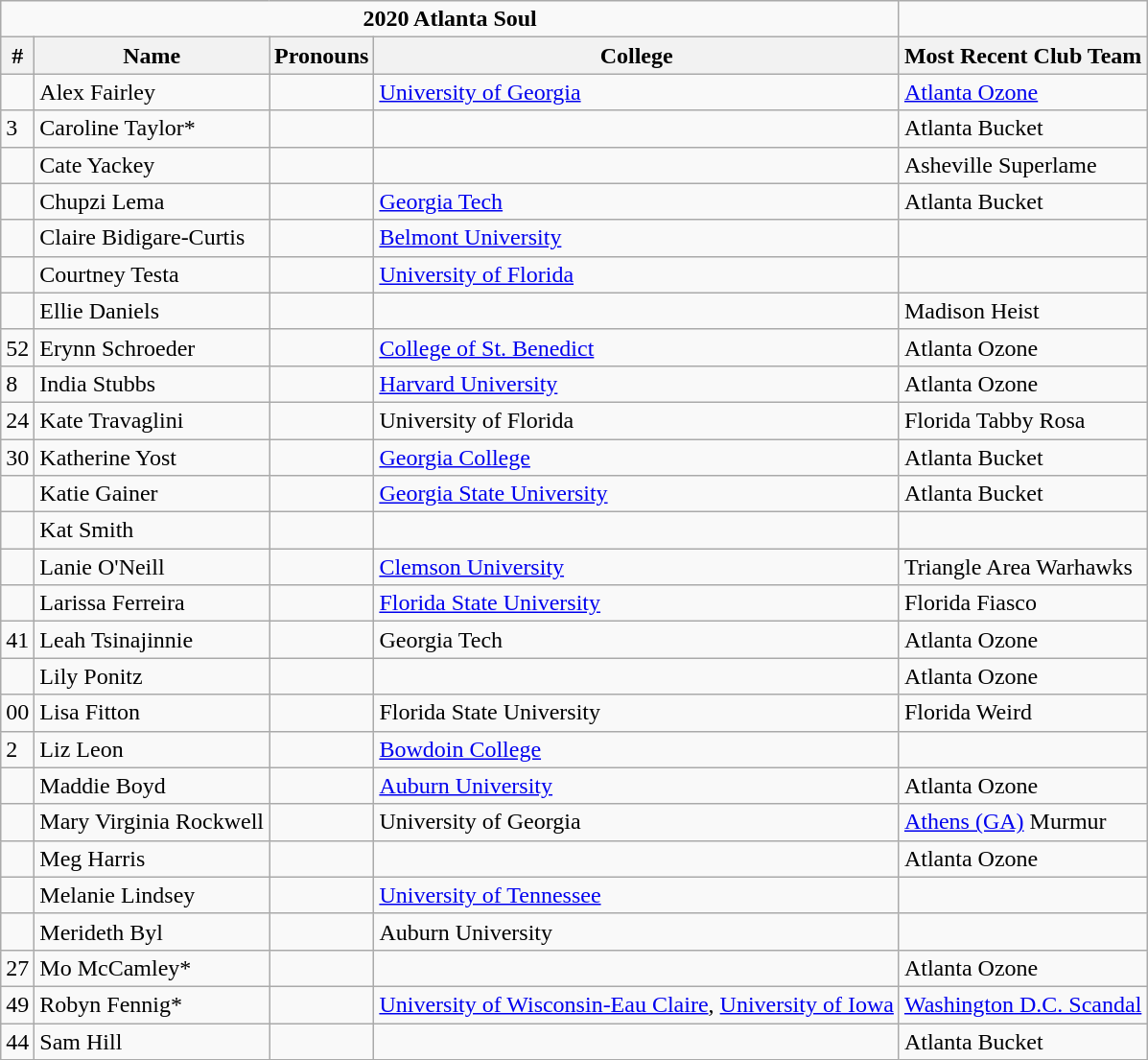<table class="wikitable sortable">
<tr>
<td colspan="4" style="color:black; text-align:center"><strong>2020 Atlanta Soul</strong></td>
<td></td>
</tr>
<tr>
<th>#</th>
<th>Name</th>
<th>Pronouns</th>
<th>College</th>
<th>Most Recent Club Team</th>
</tr>
<tr>
<td></td>
<td>Alex Fairley</td>
<td></td>
<td><a href='#'>University of Georgia</a></td>
<td><a href='#'>Atlanta Ozone</a></td>
</tr>
<tr>
<td>3</td>
<td>Caroline Taylor*</td>
<td></td>
<td></td>
<td>Atlanta Bucket</td>
</tr>
<tr>
<td></td>
<td>Cate Yackey</td>
<td></td>
<td></td>
<td>Asheville Superlame</td>
</tr>
<tr>
<td></td>
<td>Chupzi Lema</td>
<td></td>
<td><a href='#'>Georgia Tech</a></td>
<td>Atlanta Bucket</td>
</tr>
<tr>
<td></td>
<td>Claire Bidigare-Curtis</td>
<td></td>
<td><a href='#'>Belmont University</a></td>
<td></td>
</tr>
<tr>
<td></td>
<td>Courtney Testa</td>
<td></td>
<td><a href='#'>University of Florida</a></td>
<td></td>
</tr>
<tr>
<td></td>
<td>Ellie Daniels</td>
<td></td>
<td></td>
<td>Madison Heist</td>
</tr>
<tr>
<td>52</td>
<td>Erynn Schroeder</td>
<td></td>
<td><a href='#'>College of St. Benedict</a></td>
<td>Atlanta Ozone</td>
</tr>
<tr>
<td>8</td>
<td>India Stubbs</td>
<td></td>
<td><a href='#'>Harvard University</a></td>
<td>Atlanta Ozone</td>
</tr>
<tr>
<td>24</td>
<td>Kate Travaglini</td>
<td></td>
<td>University of Florida</td>
<td>Florida Tabby Rosa</td>
</tr>
<tr>
<td>30</td>
<td>Katherine Yost</td>
<td></td>
<td><a href='#'>Georgia College</a></td>
<td>Atlanta Bucket</td>
</tr>
<tr>
<td></td>
<td>Katie Gainer</td>
<td></td>
<td><a href='#'>Georgia State University</a></td>
<td>Atlanta Bucket</td>
</tr>
<tr>
<td></td>
<td>Kat Smith</td>
<td></td>
<td></td>
<td></td>
</tr>
<tr>
<td></td>
<td>Lanie O'Neill</td>
<td></td>
<td><a href='#'>Clemson University</a></td>
<td>Triangle Area Warhawks</td>
</tr>
<tr>
<td></td>
<td>Larissa Ferreira</td>
<td></td>
<td><a href='#'>Florida State University</a></td>
<td>Florida Fiasco</td>
</tr>
<tr>
<td>41</td>
<td>Leah Tsinajinnie</td>
<td></td>
<td>Georgia Tech</td>
<td>Atlanta Ozone</td>
</tr>
<tr>
<td></td>
<td>Lily Ponitz</td>
<td></td>
<td></td>
<td>Atlanta Ozone</td>
</tr>
<tr>
<td>00</td>
<td>Lisa Fitton</td>
<td></td>
<td>Florida State University</td>
<td>Florida Weird</td>
</tr>
<tr>
<td>2</td>
<td>Liz Leon</td>
<td></td>
<td><a href='#'>Bowdoin College</a></td>
<td></td>
</tr>
<tr>
<td></td>
<td>Maddie Boyd</td>
<td></td>
<td><a href='#'>Auburn University</a></td>
<td>Atlanta Ozone</td>
</tr>
<tr>
<td></td>
<td>Mary Virginia Rockwell</td>
<td></td>
<td>University of Georgia</td>
<td><a href='#'>Athens (GA)</a> Murmur</td>
</tr>
<tr>
<td></td>
<td>Meg Harris</td>
<td></td>
<td></td>
<td>Atlanta Ozone</td>
</tr>
<tr>
<td></td>
<td>Melanie Lindsey</td>
<td></td>
<td><a href='#'>University of Tennessee</a></td>
<td></td>
</tr>
<tr>
<td></td>
<td>Merideth Byl</td>
<td></td>
<td>Auburn University</td>
<td></td>
</tr>
<tr>
<td>27</td>
<td>Mo McCamley*</td>
<td></td>
<td></td>
<td>Atlanta Ozone</td>
</tr>
<tr>
<td>49</td>
<td>Robyn Fennig*</td>
<td></td>
<td><a href='#'>University of Wisconsin-Eau Claire</a>, <a href='#'>University of Iowa</a></td>
<td><a href='#'>Washington D.C. Scandal</a></td>
</tr>
<tr>
<td>44</td>
<td>Sam Hill</td>
<td></td>
<td></td>
<td>Atlanta Bucket</td>
</tr>
</table>
